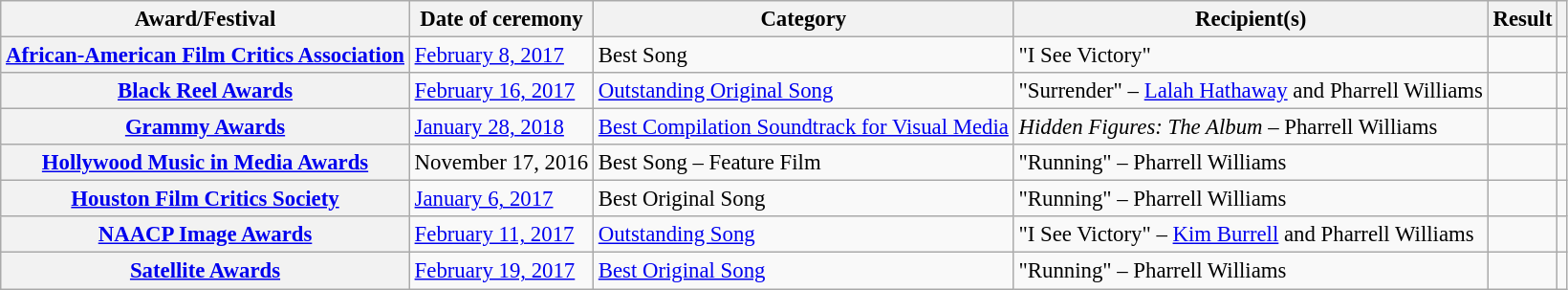<table class="wikitable plainrowheaders sortable" style="font-size: 95%;">
<tr>
<th scope="col" class="unsortable">Award/Festival</th>
<th scope="col" class="sortable">Date of ceremony</th>
<th scope="col">Category</th>
<th scope="col">Recipient(s)</th>
<th scope="col">Result</th>
<th scope="col" class="unsortable"></th>
</tr>
<tr>
<th scope="row"><a href='#'>African-American Film Critics Association</a></th>
<td><a href='#'>February 8, 2017</a></td>
<td>Best Song</td>
<td>"I See Victory"</td>
<td></td>
<td style="text-align:center;"></td>
</tr>
<tr>
<th scope="row"><a href='#'>Black Reel Awards</a></th>
<td><a href='#'>February 16, 2017</a></td>
<td><a href='#'>Outstanding Original Song</a></td>
<td>"Surrender" – <a href='#'>Lalah Hathaway</a> and Pharrell Williams</td>
<td></td>
<td style="text-align:center;"></td>
</tr>
<tr>
<th scope="row"><a href='#'>Grammy Awards</a></th>
<td><a href='#'>January 28, 2018</a></td>
<td><a href='#'>Best Compilation Soundtrack for Visual Media</a></td>
<td><em>Hidden Figures: The Album</em> – Pharrell Williams</td>
<td></td>
<td style="text-align:center;"></td>
</tr>
<tr>
<th scope="row"><a href='#'>Hollywood Music in Media Awards</a></th>
<td>November 17, 2016</td>
<td>Best Song – Feature Film</td>
<td>"Running" – Pharrell Williams</td>
<td></td>
<td style="text-align:center;"></td>
</tr>
<tr>
<th scope="row"><a href='#'>Houston Film Critics Society</a></th>
<td><a href='#'>January 6, 2017</a></td>
<td>Best Original Song</td>
<td>"Running" – Pharrell Williams</td>
<td></td>
<td style="text-align:center;"></td>
</tr>
<tr>
<th scope="row"><a href='#'>NAACP Image Awards</a></th>
<td><a href='#'>February 11, 2017</a></td>
<td><a href='#'>Outstanding Song</a></td>
<td>"I See Victory" – <a href='#'>Kim Burrell</a> and Pharrell Williams</td>
<td></td>
<td style="text-align:center;"><br></td>
</tr>
<tr>
<th scope="row"><a href='#'>Satellite Awards</a></th>
<td><a href='#'>February 19, 2017</a></td>
<td><a href='#'>Best Original Song</a></td>
<td>"Running" – Pharrell Williams</td>
<td></td>
<td style="text-align:center;"></td>
</tr>
</table>
